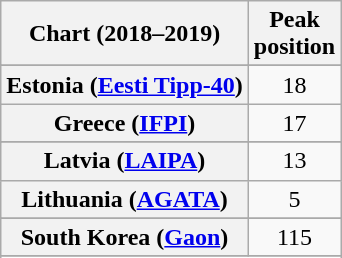<table class="wikitable sortable plainrowheaders" style="text-align:center">
<tr>
<th scope="col">Chart (2018–2019)</th>
<th scope="col">Peak<br>position</th>
</tr>
<tr>
</tr>
<tr>
</tr>
<tr>
</tr>
<tr>
</tr>
<tr>
</tr>
<tr>
<th scope="row">Estonia (<a href='#'>Eesti Tipp-40</a>)</th>
<td>18</td>
</tr>
<tr>
<th scope="row">Greece (<a href='#'>IFPI</a>)</th>
<td>17</td>
</tr>
<tr>
</tr>
<tr>
</tr>
<tr>
<th scope="row">Latvia (<a href='#'>LAIPA</a>)</th>
<td>13</td>
</tr>
<tr>
<th scope="row">Lithuania (<a href='#'>AGATA</a>)</th>
<td>5</td>
</tr>
<tr>
</tr>
<tr>
</tr>
<tr>
</tr>
<tr>
</tr>
<tr>
<th scope="row">South Korea (<a href='#'>Gaon</a>)</th>
<td>115</td>
</tr>
<tr>
</tr>
<tr>
</tr>
<tr>
</tr>
<tr>
</tr>
</table>
